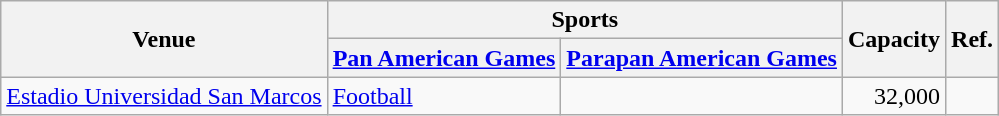<table class="wikitable sortable">
<tr>
<th rowspan="2">Venue</th>
<th colspan="2" class="unsortable">Sports</th>
<th rowspan="2">Capacity</th>
<th rowspan="2" class="unsortable">Ref.</th>
</tr>
<tr>
<th><a href='#'>Pan American Games</a></th>
<th><a href='#'>Parapan American Games</a></th>
</tr>
<tr>
<td><a href='#'>Estadio Universidad San Marcos</a></td>
<td><a href='#'>Football</a></td>
<td></td>
<td align="right">32,000</td>
<td align=center></td>
</tr>
</table>
